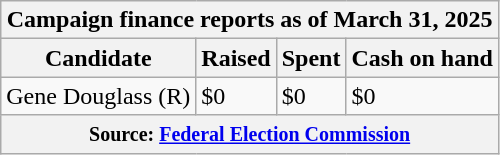<table class="wikitable sortable">
<tr>
<th colspan=4>Campaign finance reports as of March 31, 2025</th>
</tr>
<tr style="text-align:center;">
<th>Candidate</th>
<th>Raised</th>
<th>Spent</th>
<th>Cash on hand</th>
</tr>
<tr>
<td>Gene Douglass (R)</td>
<td>$0</td>
<td>$0</td>
<td>$0</td>
</tr>
<tr>
<th colspan="4"><small>Source: <a href='#'>Federal Election Commission</a></small></th>
</tr>
</table>
